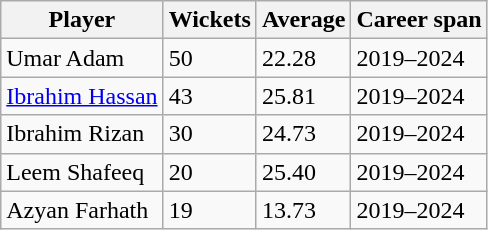<table class="wikitable">
<tr>
<th>Player</th>
<th>Wickets</th>
<th>Average</th>
<th>Career span</th>
</tr>
<tr>
<td>Umar Adam</td>
<td>50</td>
<td>22.28</td>
<td>2019–2024</td>
</tr>
<tr>
<td><a href='#'>Ibrahim Hassan</a></td>
<td>43</td>
<td>25.81</td>
<td>2019–2024</td>
</tr>
<tr>
<td>Ibrahim Rizan</td>
<td>30</td>
<td>24.73</td>
<td>2019–2024</td>
</tr>
<tr>
<td>Leem Shafeeq</td>
<td>20</td>
<td>25.40</td>
<td>2019–2024</td>
</tr>
<tr>
<td>Azyan Farhath</td>
<td>19</td>
<td>13.73</td>
<td>2019–2024</td>
</tr>
</table>
